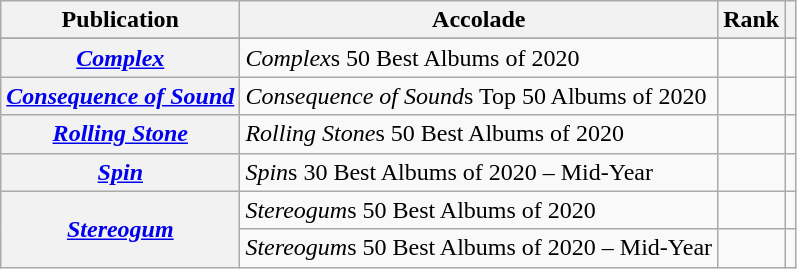<table class="wikitable sortable plainrowheaders">
<tr>
<th scope="col">Publication</th>
<th scope="col">Accolade</th>
<th scope="col">Rank</th>
<th scope="col" class="unsortable"></th>
</tr>
<tr>
</tr>
<tr>
<th scope="row"><em><a href='#'>Complex</a></em></th>
<td><em>Complex</em>s 50 Best Albums of 2020</td>
<td></td>
<td></td>
</tr>
<tr>
<th scope="row"><em><a href='#'>Consequence of Sound</a></em></th>
<td><em>Consequence of Sound</em>s Top 50 Albums of 2020</td>
<td></td>
<td></td>
</tr>
<tr>
<th scope="row"><em><a href='#'>Rolling Stone</a></em></th>
<td><em>Rolling Stone</em>s 50 Best Albums of 2020</td>
<td></td>
<td></td>
</tr>
<tr>
<th scope="row"><em><a href='#'>Spin</a></em></th>
<td><em>Spin</em>s 30 Best Albums of 2020 – Mid-Year</td>
<td></td>
<td></td>
</tr>
<tr>
<th rowspan=2 scope="row"><em><a href='#'>Stereogum</a></em></th>
<td><em>Stereogum</em>s 50 Best Albums of 2020</td>
<td></td>
<td></td>
</tr>
<tr>
<td><em>Stereogum</em>s 50 Best Albums of 2020 – Mid-Year</td>
<td></td>
<td></td>
</tr>
</table>
